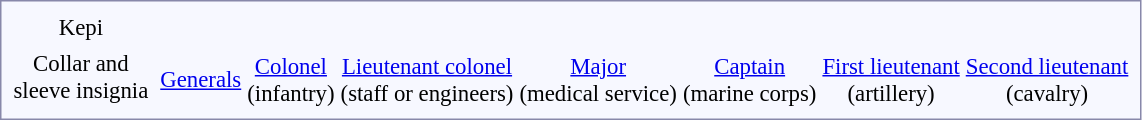<table style="border:1px solid #8888aa; background-color:#f7f8ff; padding:5px; font-size:95%; margin: 0px 12px 12px 0px;">
<tr style="text-align:center;">
<td>Kepi</td>
<td colspan=4></td>
<td colspan=6></td>
<td colspan=6></td>
<td colspan=2></td>
<td colspan=6></td>
</tr>
<tr style="text-align:center;">
<td rowspan=2>Collar and<br>sleeve insignia</td>
<td colspan=4 rowspan=2></td>
<td colspan=6></td>
<td colspan=2></td>
<td colspan=2></td>
<td colspan=2></td>
<td colspan=2></td>
<td colspan=3></td>
<td colspan=3></td>
</tr>
<tr style="text-align:center;">
<td colspan=6><a href='#'>Generals</a></td>
<td colspan=2><a href='#'>Colonel</a><br>(infantry)</td>
<td colspan=2><a href='#'>Lieutenant colonel</a><br>(staff or engineers)</td>
<td colspan=2><a href='#'>Major</a><br>(medical service)</td>
<td colspan=2><a href='#'>Captain</a><br>(marine corps)</td>
<td colspan=3><a href='#'>First lieutenant</a><br>(artillery)</td>
<td colspan=3><a href='#'>Second lieutenant</a><br>(cavalry)</td>
</tr>
</table>
